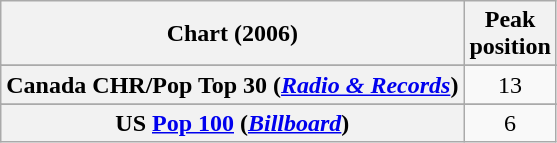<table class="wikitable sortable plainrowheaders">
<tr>
<th scope="col">Chart (2006)</th>
<th scope="col">Peak<br>position</th>
</tr>
<tr>
</tr>
<tr>
</tr>
<tr>
<th scope="row">Canada CHR/Pop Top 30 (<em><a href='#'>Radio & Records</a></em>)</th>
<td style="text-align:center;">13</td>
</tr>
<tr>
</tr>
<tr>
</tr>
<tr>
</tr>
<tr>
</tr>
<tr>
</tr>
<tr>
</tr>
<tr>
<th scope="row">US <a href='#'>Pop 100</a> (<a href='#'><em>Billboard</em></a>)</th>
<td style="text-align:center;">6</td>
</tr>
</table>
